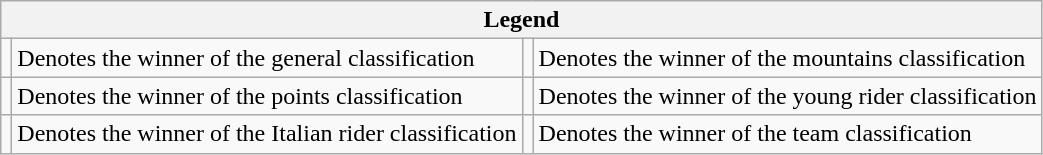<table class="wikitable">
<tr>
<th colspan="4">Legend</th>
</tr>
<tr>
<td></td>
<td>Denotes the winner of the general classification</td>
<td></td>
<td>Denotes the winner of the mountains classification</td>
</tr>
<tr>
<td></td>
<td>Denotes the winner of the points classification</td>
<td></td>
<td>Denotes the winner of the young rider classification</td>
</tr>
<tr>
<td></td>
<td>Denotes the winner of the Italian rider classification</td>
<td></td>
<td>Denotes the winner of the team classification</td>
</tr>
</table>
